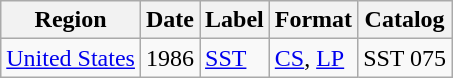<table class="wikitable">
<tr>
<th>Region</th>
<th>Date</th>
<th>Label</th>
<th>Format</th>
<th>Catalog</th>
</tr>
<tr>
<td><a href='#'>United States</a></td>
<td>1986</td>
<td><a href='#'>SST</a></td>
<td><a href='#'>CS</a>, <a href='#'>LP</a></td>
<td>SST 075</td>
</tr>
</table>
